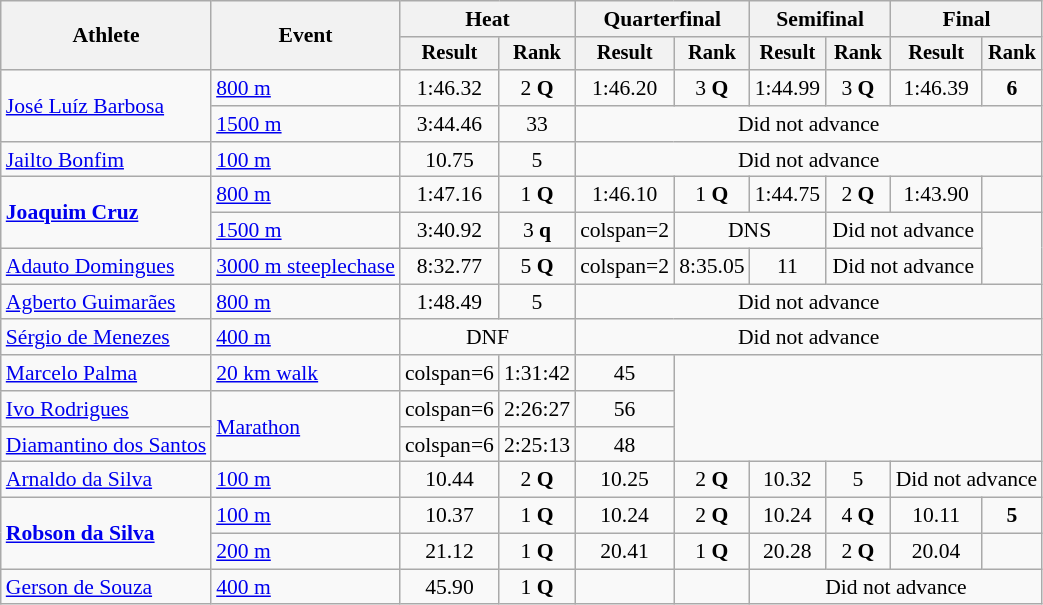<table class="wikitable" style="font-size:90%">
<tr>
<th rowspan="2">Athlete</th>
<th rowspan="2">Event</th>
<th colspan="2">Heat</th>
<th colspan="2">Quarterfinal</th>
<th colspan="2">Semifinal</th>
<th colspan="2">Final</th>
</tr>
<tr style="font-size:95%">
<th>Result</th>
<th>Rank</th>
<th>Result</th>
<th>Rank</th>
<th>Result</th>
<th>Rank</th>
<th>Result</th>
<th>Rank</th>
</tr>
<tr align=center>
<td align=left rowspan="2"><a href='#'>José Luíz Barbosa</a></td>
<td align=left><a href='#'>800 m</a></td>
<td>1:46.32</td>
<td>2 <strong>Q</strong></td>
<td>1:46.20</td>
<td>3 <strong>Q</strong></td>
<td>1:44.99</td>
<td>3 <strong>Q</strong></td>
<td>1:46.39</td>
<td><strong>6</strong></td>
</tr>
<tr align=center>
<td align=left><a href='#'>1500 m</a></td>
<td>3:44.46</td>
<td>33</td>
<td colspan=6>Did not advance</td>
</tr>
<tr align=center>
<td align=left rowspan="1"><a href='#'>Jailto Bonfim</a></td>
<td align=left><a href='#'>100 m</a></td>
<td>10.75</td>
<td>5</td>
<td colspan=6>Did not advance</td>
</tr>
<tr align=center>
<td align=left rowspan="2"><strong><a href='#'>Joaquim Cruz</a></strong></td>
<td align=left><a href='#'>800 m</a></td>
<td>1:47.16</td>
<td>1 <strong>Q</strong></td>
<td>1:46.10</td>
<td>1 <strong>Q</strong></td>
<td>1:44.75</td>
<td>2 <strong>Q</strong></td>
<td>1:43.90</td>
<td></td>
</tr>
<tr align=center>
<td align=left><a href='#'>1500 m</a></td>
<td>3:40.92</td>
<td>3 <strong>q</strong></td>
<td>colspan=2 </td>
<td colspan=2>DNS</td>
<td colspan=2>Did not advance</td>
</tr>
<tr align=center>
<td align=left rowspan="1"><a href='#'>Adauto Domingues</a></td>
<td align=left><a href='#'>3000 m steeplechase</a></td>
<td>8:32.77</td>
<td>5 <strong>Q</strong></td>
<td>colspan=2 </td>
<td>8:35.05</td>
<td>11</td>
<td colspan=2>Did not advance</td>
</tr>
<tr align=center>
<td align=left rowspan="1"><a href='#'>Agberto Guimarães</a></td>
<td align=left><a href='#'>800 m</a></td>
<td>1:48.49</td>
<td>5</td>
<td colspan=6>Did not advance</td>
</tr>
<tr align=center>
<td align=left rowspan="1"><a href='#'>Sérgio de Menezes</a></td>
<td align=left rowspan="1"><a href='#'>400 m</a></td>
<td colspan=2>DNF</td>
<td colspan=6>Did not advance</td>
</tr>
<tr align=center>
<td align=left rowspan="1"><a href='#'>Marcelo Palma</a></td>
<td align=left><a href='#'>20 km walk</a></td>
<td>colspan=6 </td>
<td>1:31:42</td>
<td>45</td>
</tr>
<tr align=center>
<td align=left rowspan="1"><a href='#'>Ivo Rodrigues</a></td>
<td align=left rowspan="2"><a href='#'>Marathon</a></td>
<td>colspan=6 </td>
<td>2:26:27</td>
<td>56</td>
</tr>
<tr align=center>
<td align=left rowspan="1"><a href='#'>Diamantino dos Santos</a></td>
<td>colspan=6 </td>
<td>2:25:13</td>
<td>48</td>
</tr>
<tr align=center>
<td align=left rowspan="1"><a href='#'>Arnaldo da Silva</a></td>
<td align=left rowspan="1"><a href='#'>100 m</a></td>
<td>10.44</td>
<td>2 <strong>Q</strong></td>
<td>10.25</td>
<td>2 <strong>Q</strong></td>
<td>10.32</td>
<td>5</td>
<td colspan=2>Did not advance</td>
</tr>
<tr align=center>
<td align=left rowspan="2"><strong><a href='#'>Robson da Silva</a></strong></td>
<td align=left><a href='#'>100 m</a></td>
<td>10.37</td>
<td>1 <strong>Q</strong></td>
<td>10.24</td>
<td>2 <strong>Q</strong></td>
<td>10.24</td>
<td>4 <strong>Q</strong></td>
<td>10.11</td>
<td><strong>5</strong></td>
</tr>
<tr align=center>
<td align=left><a href='#'>200 m</a></td>
<td>21.12</td>
<td>1 <strong>Q</strong></td>
<td>20.41</td>
<td>1 <strong>Q</strong></td>
<td>20.28</td>
<td>2 <strong>Q</strong></td>
<td>20.04</td>
<td></td>
</tr>
<tr align=center>
<td align=left rowspan="1"><a href='#'>Gerson de Souza</a></td>
<td align=left rowspan="1"><a href='#'>400 m</a></td>
<td>45.90</td>
<td>1 <strong>Q</strong></td>
<td></td>
<td></td>
<td colspan=6>Did not advance</td>
</tr>
</table>
